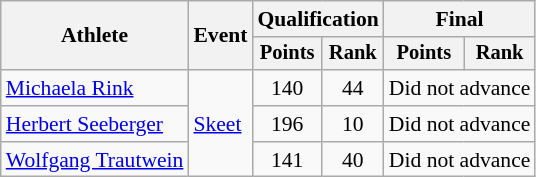<table class="wikitable" style="font-size:90%">
<tr>
<th rowspan="2">Athlete</th>
<th rowspan="2">Event</th>
<th colspan=2>Qualification</th>
<th colspan=2>Final</th>
</tr>
<tr style="font-size:95%">
<th>Points</th>
<th>Rank</th>
<th>Points</th>
<th>Rank</th>
</tr>
<tr align=center>
<td align=left><a href='#'>Michaela Rink</a></td>
<td align=left rowspan=3><a href='#'>Skeet</a></td>
<td>140</td>
<td>44</td>
<td colspan=2>Did not advance</td>
</tr>
<tr align=center>
<td align=left><a href='#'>Herbert Seeberger</a></td>
<td>196</td>
<td>10</td>
<td colspan=2>Did not advance</td>
</tr>
<tr align=center>
<td align=left><a href='#'>Wolfgang Trautwein</a></td>
<td>141</td>
<td>40</td>
<td colspan=2>Did not advance</td>
</tr>
</table>
